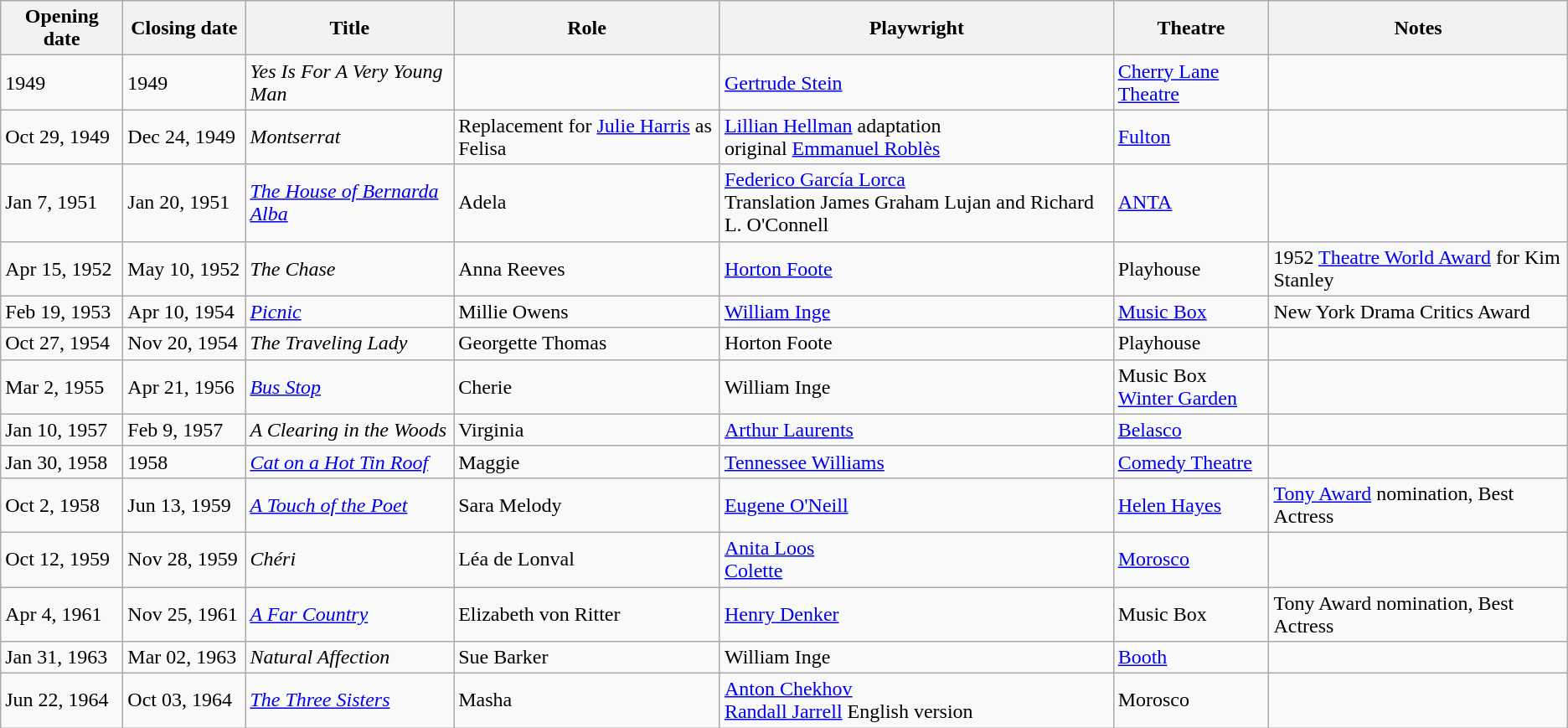<table class="wikitable sortable">
<tr>
<th style="width:90px;" class="unsortable">Opening date</th>
<th style="width:90px;" class="unsortable">Closing date</th>
<th>Title</th>
<th class="unsortable">Role</th>
<th class="unsortable">Playwright</th>
<th class="unsortable">Theatre</th>
<th class="unsortable">Notes</th>
</tr>
<tr>
<td>1949</td>
<td>1949</td>
<td><em>Yes Is For A Very Young Man</em></td>
<td></td>
<td><a href='#'>Gertrude Stein</a></td>
<td><a href='#'>Cherry Lane Theatre</a></td>
<td></td>
</tr>
<tr>
<td>Oct 29, 1949</td>
<td>Dec 24, 1949</td>
<td><em>Montserrat</em></td>
<td>Replacement for <a href='#'>Julie Harris</a> as Felisa</td>
<td><a href='#'>Lillian Hellman</a> adaptation<br>original <a href='#'>Emmanuel Roblès</a></td>
<td><a href='#'>Fulton</a></td>
<td></td>
</tr>
<tr>
<td>Jan 7, 1951</td>
<td>Jan 20, 1951</td>
<td><em><a href='#'>The House of Bernarda Alba</a></em></td>
<td>Adela</td>
<td><a href='#'>Federico García Lorca</a><br>Translation James Graham Lujan and Richard L. O'Connell</td>
<td><a href='#'>ANTA</a></td>
<td></td>
</tr>
<tr>
<td>Apr 15, 1952</td>
<td>May 10, 1952</td>
<td><em>The Chase</em></td>
<td>Anna Reeves</td>
<td><a href='#'>Horton Foote</a></td>
<td>Playhouse</td>
<td>1952 <a href='#'>Theatre World Award</a> for Kim Stanley</td>
</tr>
<tr>
<td>Feb 19, 1953</td>
<td>Apr 10, 1954</td>
<td><em><a href='#'>Picnic</a></em></td>
<td>Millie Owens</td>
<td><a href='#'>William Inge</a></td>
<td><a href='#'>Music Box</a></td>
<td>New York Drama Critics Award</td>
</tr>
<tr>
<td>Oct 27, 1954</td>
<td>Nov 20, 1954</td>
<td><em>The Traveling Lady</em></td>
<td>Georgette Thomas</td>
<td>Horton Foote</td>
<td>Playhouse</td>
<td></td>
</tr>
<tr>
<td>Mar 2, 1955</td>
<td>Apr 21, 1956</td>
<td><em><a href='#'>Bus Stop</a></em></td>
<td>Cherie</td>
<td>William Inge</td>
<td>Music Box <br><a href='#'>Winter Garden</a></td>
<td></td>
</tr>
<tr>
<td>Jan 10, 1957</td>
<td>Feb 9, 1957</td>
<td><em>A Clearing in the Woods</em></td>
<td>Virginia</td>
<td><a href='#'>Arthur Laurents</a></td>
<td><a href='#'>Belasco</a></td>
<td></td>
</tr>
<tr>
<td>Jan 30, 1958</td>
<td>1958</td>
<td><em><a href='#'>Cat on a Hot Tin Roof</a></em></td>
<td>Maggie</td>
<td><a href='#'>Tennessee Williams</a></td>
<td><a href='#'>Comedy Theatre</a></td>
<td></td>
</tr>
<tr>
<td>Oct 2, 1958</td>
<td>Jun 13, 1959</td>
<td><em><a href='#'>A Touch of the Poet</a></em></td>
<td>Sara Melody</td>
<td><a href='#'>Eugene O'Neill</a></td>
<td><a href='#'>Helen Hayes</a></td>
<td><a href='#'>Tony Award</a> nomination, Best Actress</td>
</tr>
<tr>
<td>Oct 12, 1959</td>
<td>Nov 28, 1959</td>
<td><em>Chéri</em></td>
<td>Léa de Lonval</td>
<td><a href='#'>Anita Loos</a><br><a href='#'>Colette</a></td>
<td><a href='#'>Morosco</a></td>
<td></td>
</tr>
<tr>
<td>Apr 4, 1961</td>
<td>Nov 25, 1961</td>
<td><em><a href='#'>A Far Country</a></em></td>
<td>Elizabeth von Ritter</td>
<td><a href='#'>Henry Denker</a></td>
<td>Music Box</td>
<td>Tony Award nomination, Best Actress</td>
</tr>
<tr>
<td>Jan 31, 1963</td>
<td>Mar 02, 1963</td>
<td><em>Natural Affection</em></td>
<td>Sue Barker</td>
<td>William Inge</td>
<td><a href='#'>Booth</a></td>
<td></td>
</tr>
<tr>
<td>Jun 22, 1964</td>
<td>Oct 03, 1964</td>
<td><em><a href='#'>The Three Sisters</a></em></td>
<td>Masha</td>
<td><a href='#'>Anton Chekhov</a><br><a href='#'>Randall Jarrell</a> English version</td>
<td>Morosco</td>
<td></td>
</tr>
</table>
